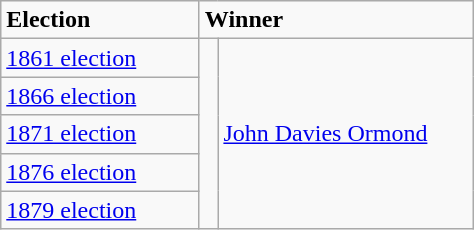<table class="wikitable">
<tr>
<td width=125><strong>Election</strong></td>
<td width=175 colspan=2><strong>Winner</strong></td>
</tr>
<tr>
<td><a href='#'>1861 election</a></td>
<td width=5 rowspan=5 bgcolor=></td>
<td rowspan=5><a href='#'>John Davies Ormond</a></td>
</tr>
<tr>
<td><a href='#'>1866 election</a></td>
</tr>
<tr>
<td><a href='#'>1871 election</a></td>
</tr>
<tr>
<td><a href='#'>1876 election</a></td>
</tr>
<tr>
<td><a href='#'>1879 election</a></td>
</tr>
</table>
